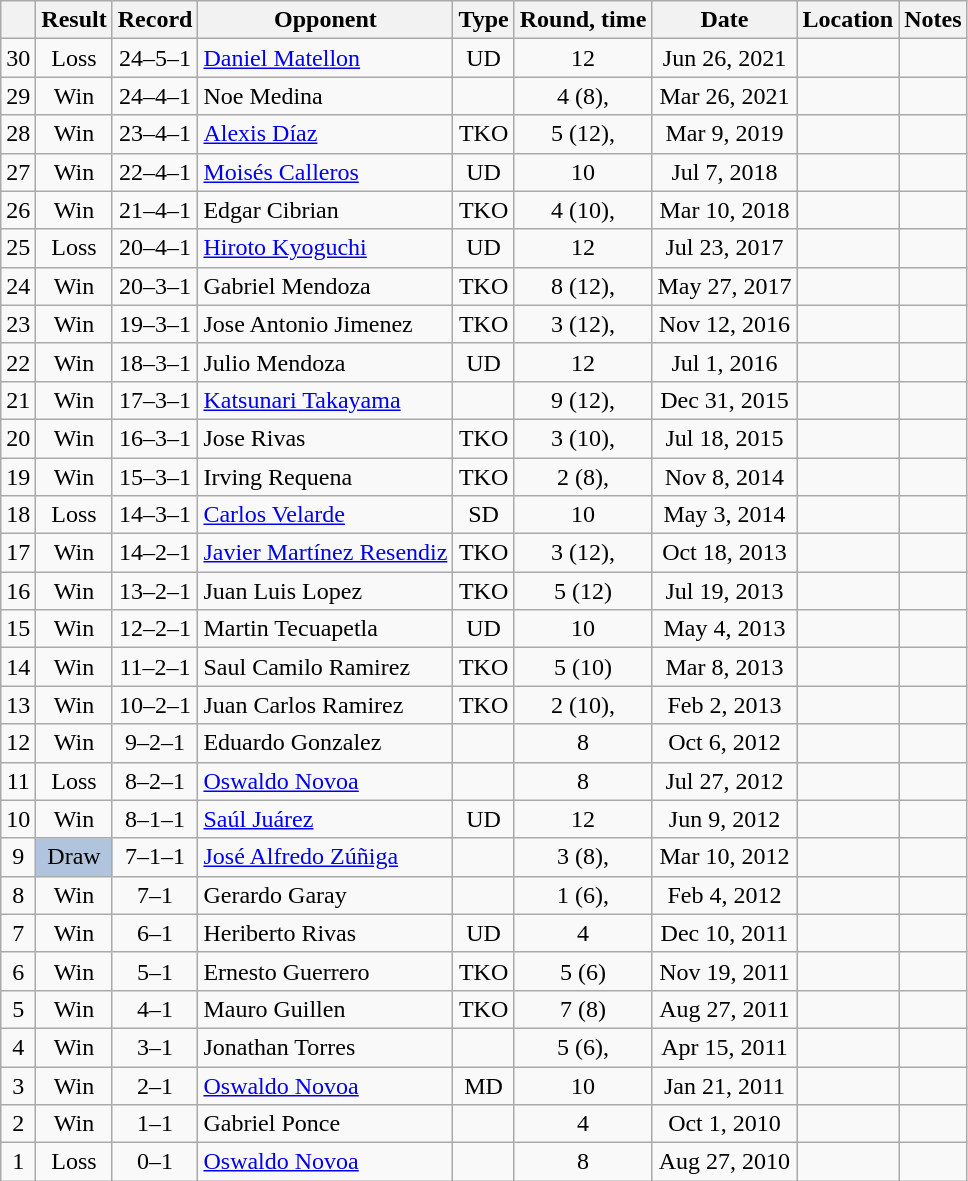<table class="wikitable" style="text-align:center">
<tr>
<th></th>
<th>Result</th>
<th>Record</th>
<th>Opponent</th>
<th>Type</th>
<th>Round, time</th>
<th>Date</th>
<th>Location</th>
<th>Notes</th>
</tr>
<tr>
<td>30</td>
<td>Loss</td>
<td>24–5–1</td>
<td style="text-align:left;"> <a href='#'>Daniel Matellon</a></td>
<td>UD</td>
<td>12</td>
<td>Jun 26, 2021</td>
<td style="text-align:left;"> </td>
<td style="text-align:left;"></td>
</tr>
<tr>
<td>29</td>
<td>Win</td>
<td>24–4–1</td>
<td style="text-align:left;"> Noe Medina</td>
<td></td>
<td>4 (8), </td>
<td>Mar 26, 2021</td>
<td style="text-align:left;"> </td>
<td></td>
</tr>
<tr>
<td>28</td>
<td>Win</td>
<td>23–4–1</td>
<td style="text-align:left;"> <a href='#'>Alexis Díaz</a></td>
<td>TKO</td>
<td>5 (12), </td>
<td>Mar 9, 2019</td>
<td style="text-align:left;"> </td>
<td></td>
</tr>
<tr>
<td>27</td>
<td>Win</td>
<td>22–4–1</td>
<td style="text-align:left;"> <a href='#'>Moisés Calleros</a></td>
<td>UD</td>
<td>10</td>
<td>Jul 7, 2018</td>
<td style="text-align:left;"> </td>
<td></td>
</tr>
<tr>
<td>26</td>
<td>Win</td>
<td>21–4–1</td>
<td style="text-align:left;"> Edgar Cibrian</td>
<td>TKO</td>
<td>4 (10), </td>
<td>Mar 10, 2018</td>
<td style="text-align:left;"> </td>
<td></td>
</tr>
<tr>
<td>25</td>
<td>Loss</td>
<td>20–4–1</td>
<td style="text-align:left;"> <a href='#'>Hiroto Kyoguchi</a></td>
<td>UD</td>
<td>12</td>
<td>Jul 23, 2017</td>
<td style="text-align:left;"> </td>
<td style="text-align:left;"></td>
</tr>
<tr>
<td>24</td>
<td>Win</td>
<td>20–3–1</td>
<td style="text-align:left;"> Gabriel Mendoza</td>
<td>TKO</td>
<td>8 (12), </td>
<td>May 27, 2017</td>
<td style="text-align:left;"> </td>
<td style="text-align:left;"></td>
</tr>
<tr>
<td>23</td>
<td>Win</td>
<td>19–3–1</td>
<td style="text-align:left;"> Jose Antonio Jimenez</td>
<td>TKO</td>
<td>3 (12), </td>
<td>Nov 12, 2016</td>
<td style="text-align:left;"> </td>
<td style="text-align:left;"></td>
</tr>
<tr>
<td>22</td>
<td>Win</td>
<td>18–3–1</td>
<td style="text-align:left;"> Julio Mendoza</td>
<td>UD</td>
<td>12</td>
<td>Jul 1, 2016</td>
<td style="text-align:left;"> </td>
<td style="text-align:left;"></td>
</tr>
<tr>
<td>21</td>
<td>Win</td>
<td>17–3–1</td>
<td style="text-align:left;"> <a href='#'>Katsunari Takayama</a></td>
<td></td>
<td>9 (12), </td>
<td>Dec 31, 2015</td>
<td style="text-align:left;"> </td>
<td style="text-align:left;"></td>
</tr>
<tr>
<td>20</td>
<td>Win</td>
<td>16–3–1</td>
<td style="text-align:left;"> Jose Rivas</td>
<td>TKO</td>
<td>3 (10), </td>
<td>Jul 18, 2015</td>
<td style="text-align:left;"> </td>
<td></td>
</tr>
<tr>
<td>19</td>
<td>Win</td>
<td>15–3–1</td>
<td style="text-align:left;"> Irving Requena</td>
<td>TKO</td>
<td>2 (8), </td>
<td>Nov 8, 2014</td>
<td style="text-align:left;"> </td>
<td></td>
</tr>
<tr>
<td>18</td>
<td>Loss</td>
<td>14–3–1</td>
<td style="text-align:left;"> <a href='#'>Carlos Velarde</a></td>
<td>SD</td>
<td>10</td>
<td>May 3, 2014</td>
<td style="text-align:left;"> </td>
<td style="text-align:left;"></td>
</tr>
<tr>
<td>17</td>
<td>Win</td>
<td>14–2–1</td>
<td style="text-align:left;"> <a href='#'>Javier Martínez Resendiz</a></td>
<td>TKO</td>
<td>3 (12), </td>
<td>Oct 18, 2013</td>
<td style="text-align:left;"> </td>
<td></td>
</tr>
<tr>
<td>16</td>
<td>Win</td>
<td>13–2–1</td>
<td style="text-align:left;"> Juan Luis Lopez</td>
<td>TKO</td>
<td>5 (12)</td>
<td>Jul 19, 2013</td>
<td style="text-align:left;"> </td>
<td style="text-align:left;"></td>
</tr>
<tr>
<td>15</td>
<td>Win</td>
<td>12–2–1</td>
<td style="text-align:left;"> Martin Tecuapetla</td>
<td>UD</td>
<td>10</td>
<td>May 4, 2013</td>
<td style="text-align:left;"> </td>
<td></td>
</tr>
<tr>
<td>14</td>
<td>Win</td>
<td>11–2–1</td>
<td style="text-align:left;"> Saul Camilo Ramirez</td>
<td>TKO</td>
<td>5 (10)</td>
<td>Mar 8, 2013</td>
<td style="text-align:left;"> </td>
<td></td>
</tr>
<tr>
<td>13</td>
<td>Win</td>
<td>10–2–1</td>
<td style="text-align:left;"> Juan Carlos Ramirez</td>
<td>TKO</td>
<td>2 (10), </td>
<td>Feb 2, 2013</td>
<td style="text-align:left;"> </td>
<td></td>
</tr>
<tr>
<td>12</td>
<td>Win</td>
<td>9–2–1</td>
<td style="text-align:left;"> Eduardo Gonzalez</td>
<td></td>
<td>8</td>
<td>Oct 6, 2012</td>
<td style="text-align:left;"> </td>
<td></td>
</tr>
<tr>
<td>11</td>
<td>Loss</td>
<td>8–2–1</td>
<td style="text-align:left;"> <a href='#'>Oswaldo Novoa</a></td>
<td></td>
<td>8</td>
<td>Jul 27, 2012</td>
<td style="text-align:left;"> </td>
<td></td>
</tr>
<tr>
<td>10</td>
<td>Win</td>
<td>8–1–1</td>
<td style="text-align:left;"> <a href='#'>Saúl Juárez</a></td>
<td>UD</td>
<td>12</td>
<td>Jun 9, 2012</td>
<td style="text-align:left;"> </td>
<td style="text-align:left;"></td>
</tr>
<tr>
<td>9</td>
<td style="background: #B0C4DE">Draw</td>
<td>7–1–1</td>
<td style="text-align:left;"> <a href='#'>José Alfredo Zúñiga</a></td>
<td></td>
<td>3 (8), </td>
<td>Mar 10, 2012</td>
<td style="text-align:left;"> </td>
<td></td>
</tr>
<tr>
<td>8</td>
<td>Win</td>
<td>7–1</td>
<td style="text-align:left;"> Gerardo Garay</td>
<td></td>
<td>1 (6), </td>
<td>Feb 4, 2012</td>
<td style="text-align:left;"> </td>
<td></td>
</tr>
<tr>
<td>7</td>
<td>Win</td>
<td>6–1</td>
<td style="text-align:left;"> Heriberto Rivas</td>
<td>UD</td>
<td>4</td>
<td>Dec 10, 2011</td>
<td style="text-align:left;"> </td>
<td></td>
</tr>
<tr>
<td>6</td>
<td>Win</td>
<td>5–1</td>
<td style="text-align:left;"> Ernesto Guerrero</td>
<td>TKO</td>
<td>5 (6)</td>
<td>Nov 19, 2011</td>
<td style="text-align:left;"> </td>
<td></td>
</tr>
<tr>
<td>5</td>
<td>Win</td>
<td>4–1</td>
<td style="text-align:left;"> Mauro Guillen</td>
<td>TKO</td>
<td>7 (8)</td>
<td>Aug 27, 2011</td>
<td style="text-align:left;"> </td>
<td></td>
</tr>
<tr>
<td>4</td>
<td>Win</td>
<td>3–1</td>
<td style="text-align:left;"> Jonathan Torres</td>
<td></td>
<td>5 (6), </td>
<td>Apr 15, 2011</td>
<td style="text-align:left;"> </td>
<td></td>
</tr>
<tr>
<td>3</td>
<td>Win</td>
<td>2–1</td>
<td style="text-align:left;"> <a href='#'>Oswaldo Novoa</a></td>
<td>MD</td>
<td>10</td>
<td>Jan 21, 2011</td>
<td style="text-align:left;"> </td>
<td></td>
</tr>
<tr>
<td>2</td>
<td>Win</td>
<td>1–1</td>
<td style="text-align:left;"> Gabriel Ponce</td>
<td></td>
<td>4</td>
<td>Oct 1, 2010</td>
<td style="text-align:left;"> </td>
<td></td>
</tr>
<tr>
<td>1</td>
<td>Loss</td>
<td>0–1</td>
<td style="text-align:left;"> <a href='#'>Oswaldo Novoa</a></td>
<td></td>
<td>8</td>
<td>Aug 27, 2010</td>
<td style="text-align:left;"> </td>
<td></td>
</tr>
</table>
